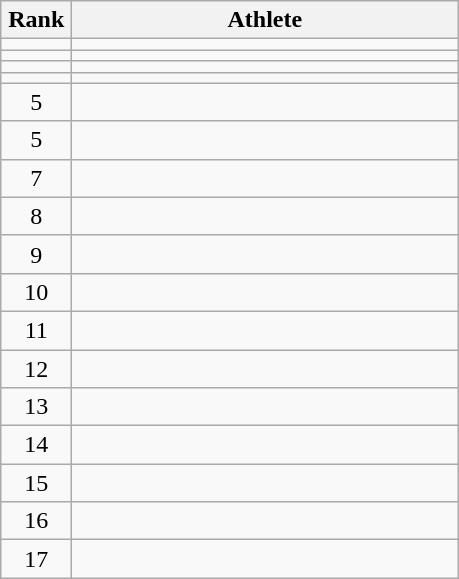<table class="wikitable" style="text-align: center;">
<tr>
<th width=40>Rank</th>
<th width=250>Athlete</th>
</tr>
<tr>
<td></td>
<td align="left"></td>
</tr>
<tr>
<td></td>
<td align="left"></td>
</tr>
<tr>
<td></td>
<td align="left"></td>
</tr>
<tr>
<td></td>
<td align="left"></td>
</tr>
<tr>
<td>5</td>
<td align="left"></td>
</tr>
<tr>
<td>5</td>
<td align="left"></td>
</tr>
<tr>
<td>7</td>
<td align="left"></td>
</tr>
<tr>
<td>8</td>
<td align="left"></td>
</tr>
<tr>
<td>9</td>
<td align="left"></td>
</tr>
<tr>
<td>10</td>
<td align="left"></td>
</tr>
<tr>
<td>11</td>
<td align="left"></td>
</tr>
<tr>
<td>12</td>
<td align="left"></td>
</tr>
<tr>
<td>13</td>
<td align="left"></td>
</tr>
<tr>
<td>14</td>
<td align="left"></td>
</tr>
<tr>
<td>15</td>
<td align="left"></td>
</tr>
<tr>
<td>16</td>
<td align="left"></td>
</tr>
<tr>
<td>17</td>
<td align="left"></td>
</tr>
</table>
